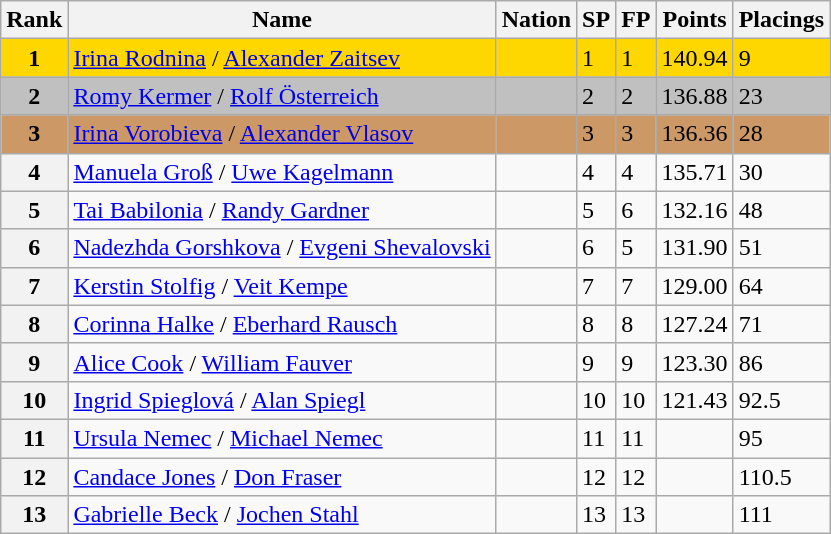<table class="wikitable">
<tr>
<th>Rank</th>
<th>Name</th>
<th>Nation</th>
<th>SP</th>
<th>FP</th>
<th>Points</th>
<th>Placings</th>
</tr>
<tr bgcolor=gold>
<td align=center><strong>1</strong></td>
<td><a href='#'>Irina Rodnina</a> / <a href='#'>Alexander Zaitsev</a></td>
<td></td>
<td>1</td>
<td>1</td>
<td>140.94</td>
<td>9</td>
</tr>
<tr bgcolor=silver>
<td align=center><strong>2</strong></td>
<td><a href='#'>Romy Kermer</a> / <a href='#'>Rolf Österreich</a></td>
<td></td>
<td>2</td>
<td>2</td>
<td>136.88</td>
<td>23</td>
</tr>
<tr bgcolor=cc9966>
<td align=center><strong>3</strong></td>
<td><a href='#'>Irina Vorobieva</a> / <a href='#'>Alexander Vlasov</a></td>
<td></td>
<td>3</td>
<td>3</td>
<td>136.36</td>
<td>28</td>
</tr>
<tr>
<th>4</th>
<td><a href='#'>Manuela Groß</a> / <a href='#'>Uwe Kagelmann</a></td>
<td></td>
<td>4</td>
<td>4</td>
<td>135.71</td>
<td>30</td>
</tr>
<tr>
<th>5</th>
<td><a href='#'>Tai Babilonia</a> / <a href='#'>Randy Gardner</a></td>
<td></td>
<td>5</td>
<td>6</td>
<td>132.16</td>
<td>48</td>
</tr>
<tr>
<th>6</th>
<td><a href='#'>Nadezhda Gorshkova</a> / <a href='#'>Evgeni Shevalovski</a></td>
<td></td>
<td>6</td>
<td>5</td>
<td>131.90</td>
<td>51</td>
</tr>
<tr>
<th>7</th>
<td><a href='#'>Kerstin Stolfig</a> / <a href='#'>Veit Kempe</a></td>
<td></td>
<td>7</td>
<td>7</td>
<td>129.00</td>
<td>64</td>
</tr>
<tr>
<th>8</th>
<td><a href='#'>Corinna Halke</a> / <a href='#'>Eberhard Rausch</a></td>
<td></td>
<td>8</td>
<td>8</td>
<td>127.24</td>
<td>71</td>
</tr>
<tr>
<th>9</th>
<td><a href='#'>Alice Cook</a> / <a href='#'>William Fauver</a></td>
<td></td>
<td>9</td>
<td>9</td>
<td>123.30</td>
<td>86</td>
</tr>
<tr>
<th>10</th>
<td><a href='#'>Ingrid Spieglová</a> / <a href='#'>Alan Spiegl</a></td>
<td></td>
<td>10</td>
<td>10</td>
<td>121.43</td>
<td>92.5</td>
</tr>
<tr>
<th>11</th>
<td><a href='#'>Ursula Nemec</a> / <a href='#'>Michael Nemec</a></td>
<td></td>
<td>11</td>
<td>11</td>
<td></td>
<td>95</td>
</tr>
<tr>
<th>12</th>
<td><a href='#'>Candace Jones</a> / <a href='#'>Don Fraser</a></td>
<td></td>
<td>12</td>
<td>12</td>
<td></td>
<td>110.5</td>
</tr>
<tr>
<th>13</th>
<td><a href='#'>Gabrielle Beck</a> / <a href='#'>Jochen Stahl</a></td>
<td></td>
<td>13</td>
<td>13</td>
<td></td>
<td>111</td>
</tr>
</table>
